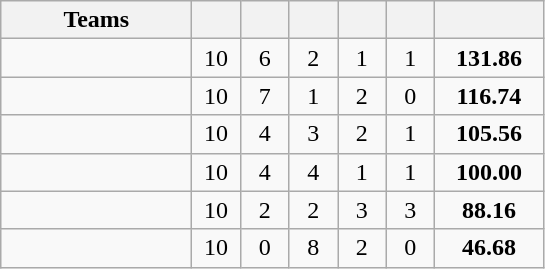<table class="wikitable" style="text-align:center">
<tr>
<th style="width:120px">Teams</th>
<th style="width:25px"></th>
<th style="width:25px"></th>
<th style="width:25px"></th>
<th style="width:25px"></th>
<th style="width:25px"></th>
<th style="width:65px"></th>
</tr>
<tr>
<td style="text-align:left"></td>
<td>10</td>
<td>6</td>
<td>2</td>
<td>1</td>
<td>1</td>
<td><strong>131.86</strong></td>
</tr>
<tr>
<td style="text-align:left"></td>
<td>10</td>
<td>7</td>
<td>1</td>
<td>2</td>
<td>0</td>
<td><strong>116.74</strong></td>
</tr>
<tr>
<td style="text-align:left"></td>
<td>10</td>
<td>4</td>
<td>3</td>
<td>2</td>
<td>1</td>
<td><strong>105.56</strong></td>
</tr>
<tr>
<td style="text-align:left"></td>
<td>10</td>
<td>4</td>
<td>4</td>
<td>1</td>
<td>1</td>
<td><strong>100.00</strong></td>
</tr>
<tr>
<td style="text-align:left"></td>
<td>10</td>
<td>2</td>
<td>2</td>
<td>3</td>
<td>3</td>
<td><strong>88.16</strong></td>
</tr>
<tr>
<td style="text-align:left"></td>
<td>10</td>
<td>0</td>
<td>8</td>
<td>2</td>
<td>0</td>
<td><strong>46.68</strong></td>
</tr>
</table>
